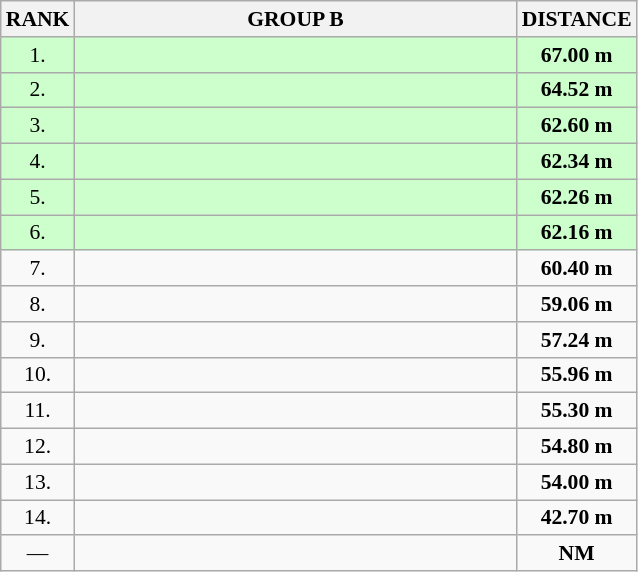<table class="wikitable" style="border-collapse: collapse; font-size: 90%;">
<tr>
<th>RANK</th>
<th style="width: 20em">GROUP B</th>
<th style="width: 5em">DISTANCE</th>
</tr>
<tr style="background:#ccffcc;">
<td align="center">1.</td>
<td></td>
<td align="center"><strong>67.00 m</strong></td>
</tr>
<tr style="background:#ccffcc;">
<td align="center">2.</td>
<td></td>
<td align="center"><strong>64.52 m</strong></td>
</tr>
<tr style="background:#ccffcc;">
<td align="center">3.</td>
<td></td>
<td align="center"><strong>62.60 m</strong></td>
</tr>
<tr style="background:#ccffcc;">
<td align="center">4.</td>
<td></td>
<td align="center"><strong>62.34 m</strong></td>
</tr>
<tr style="background:#ccffcc;">
<td align="center">5.</td>
<td></td>
<td align="center"><strong>62.26 m</strong></td>
</tr>
<tr style="background:#ccffcc;">
<td align="center">6.</td>
<td></td>
<td align="center"><strong>62.16 m</strong></td>
</tr>
<tr>
<td align="center">7.</td>
<td></td>
<td align="center"><strong>60.40 m</strong></td>
</tr>
<tr>
<td align="center">8.</td>
<td></td>
<td align="center"><strong>59.06 m</strong></td>
</tr>
<tr>
<td align="center">9.</td>
<td></td>
<td align="center"><strong>57.24 m</strong></td>
</tr>
<tr>
<td align="center">10.</td>
<td></td>
<td align="center"><strong>55.96 m</strong></td>
</tr>
<tr>
<td align="center">11.</td>
<td></td>
<td align="center"><strong>55.30 m</strong></td>
</tr>
<tr>
<td align="center">12.</td>
<td></td>
<td align="center"><strong>54.80 m</strong></td>
</tr>
<tr>
<td align="center">13.</td>
<td></td>
<td align="center"><strong>54.00 m</strong></td>
</tr>
<tr>
<td align="center">14.</td>
<td></td>
<td align="center"><strong>42.70 m</strong></td>
</tr>
<tr>
<td align="center">—</td>
<td></td>
<td align="center"><strong>NM</strong></td>
</tr>
</table>
